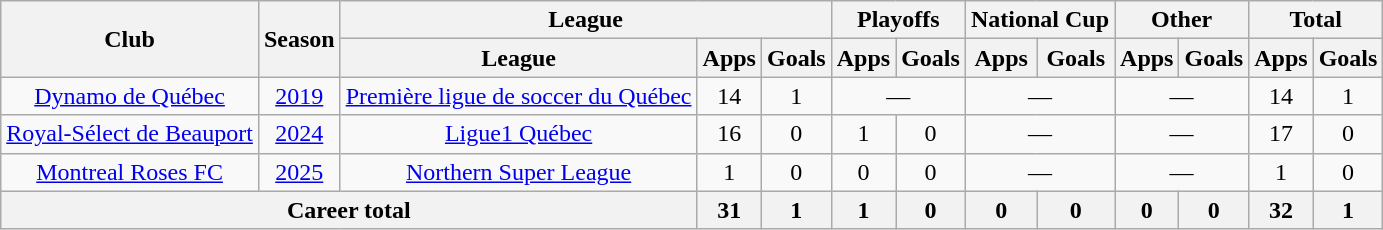<table class="wikitable" style="text-align: center;">
<tr>
<th rowspan="2">Club</th>
<th rowspan="2">Season</th>
<th colspan="3">League</th>
<th colspan="2">Playoffs</th>
<th colspan="2">National Cup</th>
<th colspan="2">Other</th>
<th colspan="2">Total</th>
</tr>
<tr>
<th>League</th>
<th>Apps</th>
<th>Goals</th>
<th>Apps</th>
<th>Goals</th>
<th>Apps</th>
<th>Goals</th>
<th>Apps</th>
<th>Goals</th>
<th>Apps</th>
<th>Goals</th>
</tr>
<tr>
<td><a href='#'>Dynamo de Québec</a></td>
<td><a href='#'>2019</a></td>
<td><a href='#'>Première ligue de soccer du Québec</a></td>
<td>14</td>
<td>1</td>
<td colspan="2">—</td>
<td colspan="2">—</td>
<td colspan="2">—</td>
<td>14</td>
<td>1</td>
</tr>
<tr>
<td><a href='#'>Royal-Sélect de Beauport</a></td>
<td><a href='#'>2024</a></td>
<td><a href='#'>Ligue1 Québec</a></td>
<td>16</td>
<td>0</td>
<td>1</td>
<td>0</td>
<td colspan="2">—</td>
<td colspan="2">—</td>
<td>17</td>
<td>0</td>
</tr>
<tr>
<td><a href='#'>Montreal Roses FC</a></td>
<td><a href='#'>2025</a></td>
<td><a href='#'>Northern Super League</a></td>
<td>1</td>
<td>0</td>
<td>0</td>
<td>0</td>
<td colspan="2">—</td>
<td colspan="2">—</td>
<td>1</td>
<td>0</td>
</tr>
<tr>
<th colspan="3">Career total</th>
<th>31</th>
<th>1</th>
<th>1</th>
<th>0</th>
<th>0</th>
<th>0</th>
<th>0</th>
<th>0</th>
<th>32</th>
<th>1</th>
</tr>
</table>
